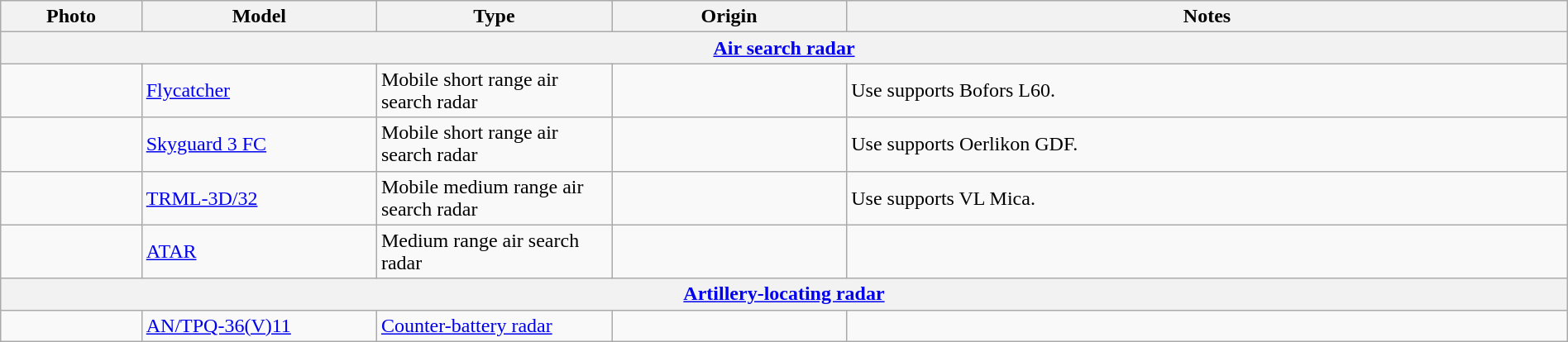<table class="wikitable" style="width:100%;">
<tr>
<th style="width:9%;">Photo</th>
<th style="width:15%;">Model</th>
<th style="width:15%;">Type</th>
<th style="width:15%;">Origin</th>
<th>Notes</th>
</tr>
<tr>
<th style="align: centre;" colspan="7"><a href='#'>Air search radar</a></th>
</tr>
<tr>
<td></td>
<td><a href='#'>Flycatcher</a></td>
<td>Mobile short range air search radar</td>
<td></td>
<td>Use supports Bofors L60.</td>
</tr>
<tr>
<td></td>
<td><a href='#'>Skyguard 3 FC</a></td>
<td>Mobile short range air search radar</td>
<td></td>
<td>Use supports Oerlikon GDF.</td>
</tr>
<tr>
<td></td>
<td><a href='#'>TRML-3D/32</a></td>
<td>Mobile medium range air search radar</td>
<td></td>
<td>Use supports VL Mica.</td>
</tr>
<tr>
<td></td>
<td><a href='#'>ATAR</a></td>
<td>Medium range air search radar</td>
<td></td>
<td></td>
</tr>
<tr>
<th style="align: centre;" colspan="7"><a href='#'>Artillery-locating radar</a></th>
</tr>
<tr>
<td></td>
<td><a href='#'>AN/TPQ-36(V)11</a></td>
<td><a href='#'>Counter-battery radar</a></td>
<td></td>
<td></td>
</tr>
</table>
